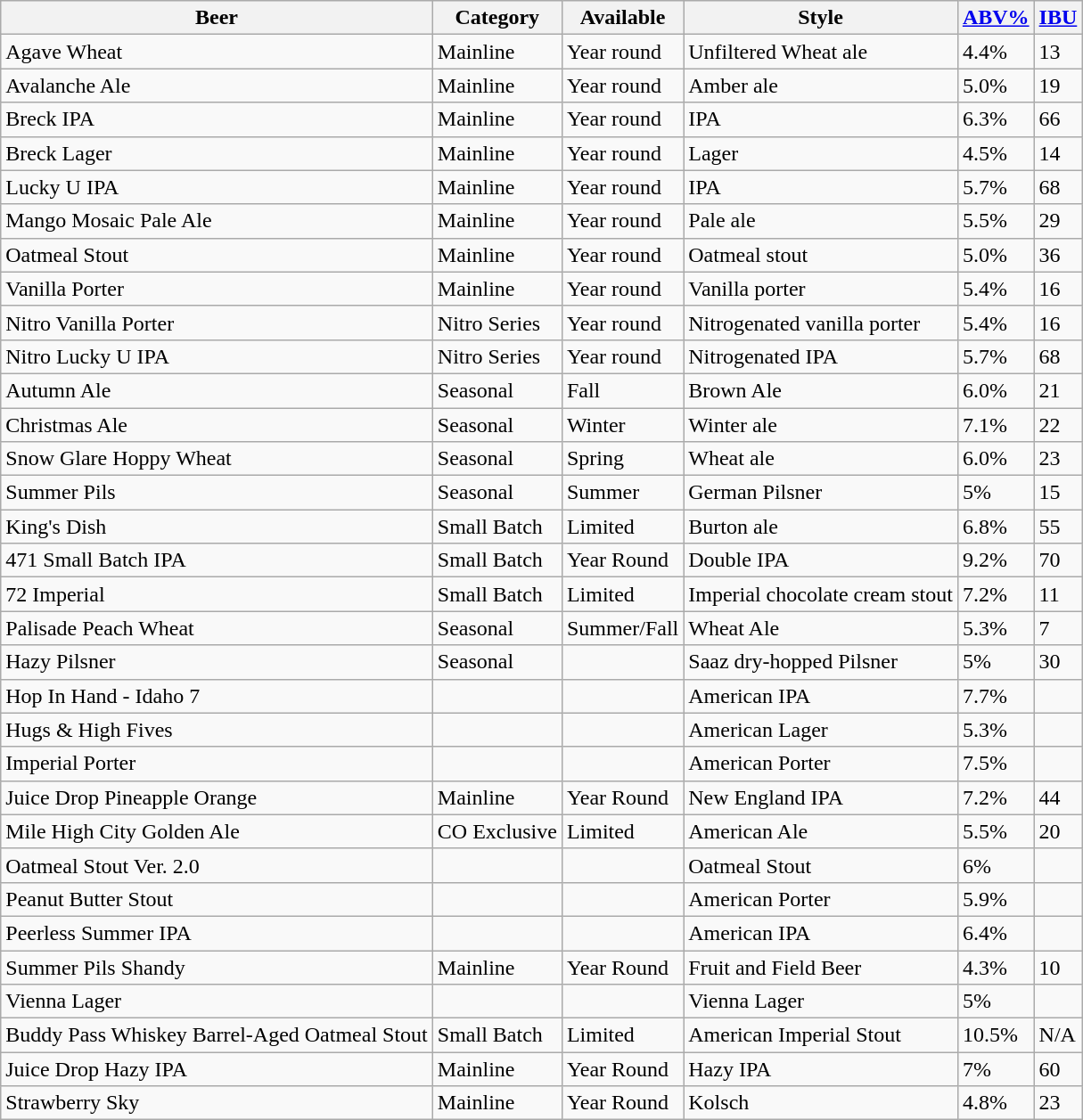<table class="wikitable sortable">
<tr>
<th scope="col">Beer</th>
<th scope="col">Category</th>
<th scope="col">Available</th>
<th scope="col">Style</th>
<th scope="col"><a href='#'>ABV%</a></th>
<th scope="col"><a href='#'>IBU</a></th>
</tr>
<tr>
<td>Agave Wheat</td>
<td>Mainline</td>
<td>Year round</td>
<td>Unfiltered Wheat ale</td>
<td>4.4%</td>
<td>13</td>
</tr>
<tr>
<td>Avalanche Ale</td>
<td>Mainline</td>
<td>Year round</td>
<td>Amber ale</td>
<td>5.0%</td>
<td>19</td>
</tr>
<tr>
<td>Breck IPA</td>
<td>Mainline</td>
<td>Year round</td>
<td>IPA</td>
<td>6.3%</td>
<td>66</td>
</tr>
<tr>
<td>Breck Lager</td>
<td>Mainline</td>
<td>Year round</td>
<td>Lager</td>
<td>4.5%</td>
<td>14</td>
</tr>
<tr>
<td>Lucky U IPA</td>
<td>Mainline</td>
<td>Year round</td>
<td>IPA</td>
<td>5.7%</td>
<td>68</td>
</tr>
<tr>
<td>Mango Mosaic Pale Ale</td>
<td>Mainline</td>
<td>Year round</td>
<td>Pale ale</td>
<td>5.5%</td>
<td>29</td>
</tr>
<tr>
<td>Oatmeal Stout</td>
<td>Mainline</td>
<td>Year round</td>
<td>Oatmeal stout</td>
<td>5.0%</td>
<td>36</td>
</tr>
<tr>
<td>Vanilla Porter</td>
<td>Mainline</td>
<td>Year round</td>
<td>Vanilla porter</td>
<td>5.4%</td>
<td>16</td>
</tr>
<tr>
<td>Nitro Vanilla Porter</td>
<td>Nitro Series</td>
<td>Year round</td>
<td>Nitrogenated vanilla porter</td>
<td>5.4%</td>
<td>16</td>
</tr>
<tr>
<td>Nitro Lucky U IPA</td>
<td>Nitro Series</td>
<td>Year round</td>
<td>Nitrogenated IPA</td>
<td>5.7%</td>
<td>68</td>
</tr>
<tr>
<td>Autumn Ale</td>
<td>Seasonal</td>
<td>Fall</td>
<td>Brown Ale</td>
<td>6.0%</td>
<td>21</td>
</tr>
<tr>
<td>Christmas Ale</td>
<td>Seasonal</td>
<td>Winter</td>
<td>Winter ale</td>
<td>7.1%</td>
<td>22</td>
</tr>
<tr>
<td>Snow Glare Hoppy Wheat</td>
<td>Seasonal</td>
<td>Spring</td>
<td>Wheat ale</td>
<td>6.0%</td>
<td>23</td>
</tr>
<tr>
<td>Summer Pils</td>
<td>Seasonal</td>
<td>Summer</td>
<td>German Pilsner</td>
<td>5%</td>
<td>15</td>
</tr>
<tr>
<td>King's Dish</td>
<td>Small Batch</td>
<td>Limited</td>
<td>Burton ale</td>
<td>6.8%</td>
<td>55</td>
</tr>
<tr>
<td>471 Small Batch IPA</td>
<td>Small Batch</td>
<td>Year Round</td>
<td>Double IPA</td>
<td>9.2%</td>
<td>70</td>
</tr>
<tr>
<td>72 Imperial</td>
<td>Small Batch</td>
<td>Limited</td>
<td>Imperial chocolate cream stout</td>
<td>7.2%</td>
<td>11</td>
</tr>
<tr>
<td>Palisade Peach Wheat</td>
<td>Seasonal</td>
<td>Summer/Fall</td>
<td>Wheat Ale</td>
<td>5.3%</td>
<td>7</td>
</tr>
<tr>
<td>Hazy Pilsner</td>
<td>Seasonal</td>
<td></td>
<td>Saaz dry-hopped Pilsner</td>
<td>5%</td>
<td>30</td>
</tr>
<tr>
<td>Hop In Hand - Idaho 7</td>
<td></td>
<td></td>
<td>American IPA</td>
<td>7.7%</td>
<td></td>
</tr>
<tr>
<td>Hugs & High Fives</td>
<td></td>
<td></td>
<td>American Lager</td>
<td>5.3%</td>
<td></td>
</tr>
<tr>
<td>Imperial Porter</td>
<td></td>
<td></td>
<td>American Porter</td>
<td>7.5%</td>
<td></td>
</tr>
<tr>
<td>Juice Drop Pineapple Orange</td>
<td>Mainline</td>
<td>Year Round</td>
<td>New England IPA</td>
<td>7.2%</td>
<td>44</td>
</tr>
<tr>
<td>Mile High City Golden Ale</td>
<td>CO Exclusive</td>
<td>Limited</td>
<td>American Ale</td>
<td>5.5%</td>
<td>20</td>
</tr>
<tr>
<td>Oatmeal Stout Ver. 2.0</td>
<td></td>
<td></td>
<td>Oatmeal Stout</td>
<td>6%</td>
<td></td>
</tr>
<tr>
<td>Peanut Butter Stout</td>
<td></td>
<td></td>
<td>American Porter</td>
<td>5.9%</td>
<td></td>
</tr>
<tr>
<td>Peerless Summer IPA</td>
<td></td>
<td></td>
<td>American IPA</td>
<td>6.4%</td>
<td></td>
</tr>
<tr>
<td>Summer Pils Shandy</td>
<td>Mainline</td>
<td>Year Round</td>
<td>Fruit and Field Beer</td>
<td>4.3%</td>
<td>10</td>
</tr>
<tr>
<td>Vienna Lager</td>
<td></td>
<td></td>
<td>Vienna Lager</td>
<td>5%</td>
<td></td>
</tr>
<tr>
<td>Buddy Pass Whiskey Barrel-Aged Oatmeal Stout</td>
<td>Small Batch</td>
<td>Limited</td>
<td>American Imperial Stout</td>
<td>10.5%</td>
<td>N/A</td>
</tr>
<tr>
<td>Juice Drop Hazy IPA</td>
<td>Mainline</td>
<td>Year Round</td>
<td>Hazy IPA</td>
<td>7%</td>
<td>60</td>
</tr>
<tr>
<td>Strawberry Sky</td>
<td>Mainline</td>
<td>Year Round</td>
<td>Kolsch</td>
<td>4.8%</td>
<td>23</td>
</tr>
</table>
